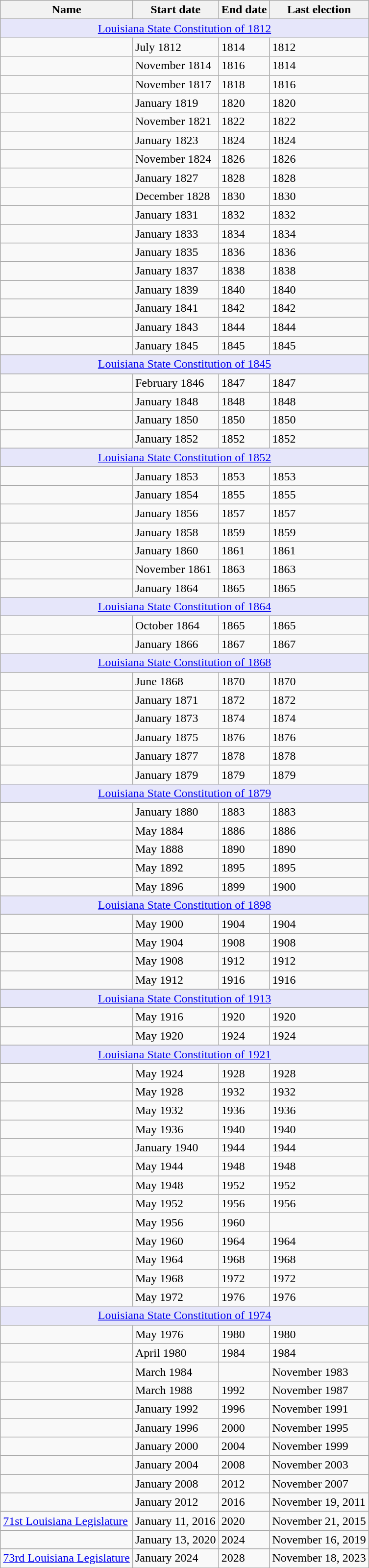<table class="wikitable mw-datatable sticky-header">
<tr>
<th>Name</th>
<th>Start date</th>
<th>End date</th>
<th>Last election</th>
</tr>
<tr>
<td colspan=4 style="text-align: center; background-color:#E6E6FA;"><a href='#'>Louisiana State Constitution of 1812</a></td>
</tr>
<tr>
<td></td>
<td>July 1812</td>
<td>1814</td>
<td>1812</td>
</tr>
<tr>
<td></td>
<td>November 1814</td>
<td>1816</td>
<td>1814</td>
</tr>
<tr>
<td></td>
<td>November 1817</td>
<td>1818</td>
<td>1816</td>
</tr>
<tr>
<td></td>
<td>January 1819</td>
<td>1820</td>
<td>1820</td>
</tr>
<tr>
<td></td>
<td>November 1821</td>
<td>1822</td>
<td>1822</td>
</tr>
<tr>
<td></td>
<td>January 1823</td>
<td>1824</td>
<td>1824</td>
</tr>
<tr>
<td></td>
<td>November 1824</td>
<td>1826</td>
<td>1826</td>
</tr>
<tr>
<td></td>
<td>January 1827</td>
<td>1828</td>
<td>1828</td>
</tr>
<tr>
<td></td>
<td>December 1828</td>
<td>1830</td>
<td>1830</td>
</tr>
<tr>
<td></td>
<td>January 1831</td>
<td>1832</td>
<td>1832</td>
</tr>
<tr>
<td></td>
<td>January 1833</td>
<td>1834</td>
<td>1834</td>
</tr>
<tr>
<td></td>
<td>January 1835</td>
<td>1836</td>
<td>1836</td>
</tr>
<tr>
<td></td>
<td>January 1837</td>
<td>1838</td>
<td>1838</td>
</tr>
<tr>
<td></td>
<td>January 1839</td>
<td>1840</td>
<td>1840</td>
</tr>
<tr>
<td></td>
<td>January 1841</td>
<td>1842</td>
<td>1842</td>
</tr>
<tr>
<td></td>
<td>January 1843</td>
<td>1844</td>
<td>1844</td>
</tr>
<tr>
<td></td>
<td>January 1845</td>
<td>1845</td>
<td>1845</td>
</tr>
<tr>
<td colspan=4 style="text-align: center; background-color:#E6E6FA;"><a href='#'>Louisiana State Constitution of 1845</a></td>
</tr>
<tr>
<td></td>
<td>February 1846</td>
<td>1847</td>
<td>1847</td>
</tr>
<tr>
<td></td>
<td>January 1848</td>
<td>1848</td>
<td>1848</td>
</tr>
<tr>
<td></td>
<td>January 1850</td>
<td>1850</td>
<td>1850</td>
</tr>
<tr>
<td></td>
<td>January 1852</td>
<td>1852</td>
<td>1852</td>
</tr>
<tr>
<td colspan=4 style="text-align: center; background-color:#E6E6FA;"><a href='#'>Louisiana State Constitution of 1852</a></td>
</tr>
<tr>
<td></td>
<td>January 1853</td>
<td>1853</td>
<td>1853</td>
</tr>
<tr>
<td></td>
<td>January 1854</td>
<td>1855</td>
<td>1855</td>
</tr>
<tr>
<td></td>
<td>January 1856</td>
<td>1857</td>
<td>1857</td>
</tr>
<tr>
<td></td>
<td>January 1858</td>
<td>1859</td>
<td>1859</td>
</tr>
<tr>
<td></td>
<td>January 1860</td>
<td>1861</td>
<td>1861</td>
</tr>
<tr>
<td></td>
<td>November 1861</td>
<td>1863</td>
<td>1863</td>
</tr>
<tr>
<td></td>
<td>January 1864</td>
<td>1865</td>
<td>1865</td>
</tr>
<tr>
<td colspan=4 style="text-align: center; background-color:#E6E6FA;"><a href='#'>Louisiana State Constitution of 1864</a></td>
</tr>
<tr>
<td></td>
<td>October 1864</td>
<td>1865</td>
<td>1865</td>
</tr>
<tr>
<td></td>
<td>January 1866</td>
<td>1867</td>
<td>1867</td>
</tr>
<tr>
<td colspan=4 style="text-align: center; background-color:#E6E6FA;"><a href='#'>Louisiana State Constitution of 1868</a></td>
</tr>
<tr>
<td></td>
<td>June 1868</td>
<td>1870</td>
<td>1870</td>
</tr>
<tr>
<td></td>
<td>January 1871</td>
<td>1872</td>
<td>1872</td>
</tr>
<tr>
<td></td>
<td>January 1873</td>
<td>1874</td>
<td>1874</td>
</tr>
<tr>
<td></td>
<td>January 1875</td>
<td>1876</td>
<td>1876</td>
</tr>
<tr>
<td></td>
<td>January 1877</td>
<td>1878</td>
<td>1878</td>
</tr>
<tr>
<td></td>
<td>January 1879</td>
<td>1879</td>
<td>1879</td>
</tr>
<tr>
<td colspan=4 style="text-align: center; background-color:#E6E6FA;"><a href='#'>Louisiana State Constitution of 1879</a></td>
</tr>
<tr>
<td></td>
<td>January 1880</td>
<td>1883</td>
<td>1883</td>
</tr>
<tr>
<td></td>
<td>May 1884</td>
<td>1886</td>
<td>1886</td>
</tr>
<tr>
<td></td>
<td>May 1888</td>
<td>1890</td>
<td>1890</td>
</tr>
<tr>
<td></td>
<td>May 1892</td>
<td>1895</td>
<td>1895</td>
</tr>
<tr>
<td></td>
<td>May 1896</td>
<td>1899</td>
<td>1900</td>
</tr>
<tr>
<td colspan=4 style="text-align: center; background-color:#E6E6FA;"><a href='#'>Louisiana State Constitution of 1898</a></td>
</tr>
<tr>
<td></td>
<td>May 1900</td>
<td>1904</td>
<td>1904</td>
</tr>
<tr>
<td></td>
<td>May 1904</td>
<td>1908</td>
<td>1908</td>
</tr>
<tr>
<td></td>
<td>May 1908</td>
<td>1912</td>
<td>1912</td>
</tr>
<tr>
<td></td>
<td>May 1912</td>
<td>1916</td>
<td>1916</td>
</tr>
<tr>
<td colspan=4 style="text-align: center; background-color:#E6E6FA;"><a href='#'>Louisiana State Constitution of 1913</a></td>
</tr>
<tr>
<td></td>
<td>May 1916</td>
<td>1920</td>
<td>1920</td>
</tr>
<tr>
<td></td>
<td>May 1920</td>
<td>1924</td>
<td>1924</td>
</tr>
<tr>
<td colspan=4 style="text-align: center; background-color:#E6E6FA;"><a href='#'>Louisiana State Constitution of 1921</a></td>
</tr>
<tr>
<td></td>
<td>May 1924</td>
<td>1928</td>
<td>1928</td>
</tr>
<tr>
<td></td>
<td>May 1928</td>
<td>1932</td>
<td>1932</td>
</tr>
<tr>
<td></td>
<td>May 1932</td>
<td>1936</td>
<td>1936</td>
</tr>
<tr>
<td></td>
<td>May 1936</td>
<td>1940</td>
<td>1940</td>
</tr>
<tr>
<td></td>
<td>January 1940</td>
<td>1944</td>
<td>1944</td>
</tr>
<tr>
<td></td>
<td>May 1944</td>
<td>1948</td>
<td>1948</td>
</tr>
<tr>
<td></td>
<td>May 1948</td>
<td>1952</td>
<td>1952</td>
</tr>
<tr>
<td></td>
<td>May 1952</td>
<td>1956</td>
<td>1956</td>
</tr>
<tr>
<td></td>
<td>May 1956</td>
<td>1960</td>
<td></td>
</tr>
<tr 1960>
<td></td>
<td>May 1960</td>
<td>1964</td>
<td>1964</td>
</tr>
<tr>
<td></td>
<td>May 1964</td>
<td>1968</td>
<td>1968</td>
</tr>
<tr>
<td></td>
<td>May 1968</td>
<td>1972</td>
<td>1972</td>
</tr>
<tr>
<td></td>
<td>May 1972</td>
<td>1976</td>
<td>1976</td>
</tr>
<tr>
<td colspan=4 style="text-align: center; background-color:#E6E6FA;"><a href='#'>Louisiana State Constitution of 1974</a></td>
</tr>
<tr>
<td></td>
<td>May 1976</td>
<td>1980</td>
<td>1980</td>
</tr>
<tr>
<td></td>
<td>April 1980</td>
<td>1984</td>
<td>1984</td>
</tr>
<tr>
<td></td>
<td>March 1984</td>
<td></td>
<td>November 1983</td>
</tr>
<tr>
<td></td>
<td>March 1988</td>
<td>1992</td>
<td>November 1987</td>
</tr>
<tr>
<td></td>
<td>January 1992</td>
<td>1996</td>
<td>November 1991</td>
</tr>
<tr>
<td></td>
<td>January 1996</td>
<td>2000</td>
<td>November 1995</td>
</tr>
<tr>
<td></td>
<td>January 2000</td>
<td>2004</td>
<td>November 1999</td>
</tr>
<tr>
<td></td>
<td>January 2004</td>
<td>2008</td>
<td>November 2003</td>
</tr>
<tr>
<td></td>
<td>January 2008</td>
<td>2012</td>
<td>November 2007</td>
</tr>
<tr>
<td></td>
<td>January 2012</td>
<td>2016</td>
<td>November 19, 2011</td>
</tr>
<tr>
<td><a href='#'>71st Louisiana Legislature</a></td>
<td>January 11, 2016</td>
<td>2020</td>
<td>November 21, 2015</td>
</tr>
<tr>
<td></td>
<td>January 13, 2020</td>
<td>2024</td>
<td>November 16, 2019</td>
</tr>
<tr>
<td><a href='#'>73rd Louisiana Legislature</a></td>
<td>January 2024</td>
<td>2028</td>
<td>November 18, 2023</td>
</tr>
<tr>
</tr>
</table>
